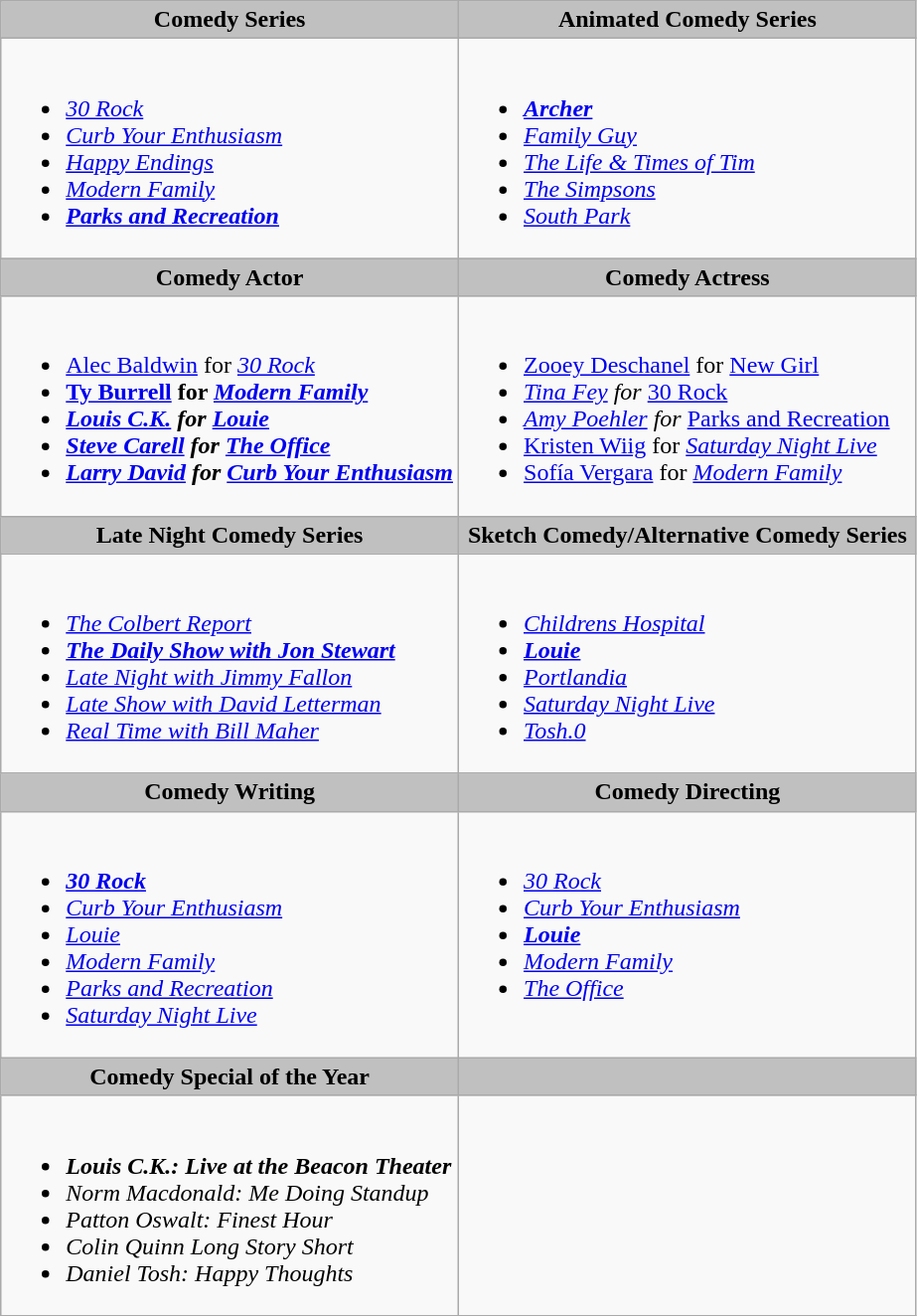<table class=wikitable>
<tr>
<th style="background:silver" width="50%">Comedy Series</th>
<th style="background:silver" width="50%">Animated Comedy Series</th>
</tr>
<tr>
<td valign="top"><br><ul><li><em><a href='#'>30 Rock</a></em></li><li><em><a href='#'>Curb Your Enthusiasm</a></em></li><li><em><a href='#'>Happy Endings</a></em></li><li><em><a href='#'>Modern Family</a></em></li><li><strong><em><a href='#'>Parks and Recreation</a></em></strong></li></ul></td>
<td valign="top"><br><ul><li><strong><em><a href='#'>Archer</a></em></strong></li><li><em><a href='#'>Family Guy</a></em></li><li><em><a href='#'>The Life & Times of Tim</a></em></li><li><em><a href='#'>The Simpsons</a></em></li><li><em><a href='#'>South Park</a></em></li></ul></td>
</tr>
<tr>
<th ! style="background:silver" width="50%">Comedy Actor</th>
<th ! style="background:silver" width="50%">Comedy Actress</th>
</tr>
<tr>
<td valign="top"><br><ul><li><a href='#'>Alec Baldwin</a> for <em><a href='#'>30 Rock</a></em></li><li><strong><a href='#'>Ty Burrell</a> for <em><a href='#'>Modern Family</a><strong><em></li><li><a href='#'>Louis C.K.</a> for </em><a href='#'>Louie</a><em></li><li><a href='#'>Steve Carell</a> for </em><a href='#'>The Office</a><em></li><li><a href='#'>Larry David</a> for </em><a href='#'>Curb Your Enthusiasm</a><em></li></ul></td>
<td valign="top"><br><ul><li><a href='#'>Zooey Deschanel</a> for </em><a href='#'>New Girl</a><em></li><li><a href='#'>Tina Fey</a> for </em><a href='#'>30 Rock</a><em></li><li></strong><a href='#'>Amy Poehler</a> for </em><a href='#'>Parks and Recreation</a></em></strong></li><li><a href='#'>Kristen Wiig</a> for <em><a href='#'>Saturday Night Live</a></em></li><li><a href='#'>Sofía Vergara</a> for <em><a href='#'>Modern Family</a></em></li></ul></td>
</tr>
<tr>
<th ! style="background:silver" width="50%">Late Night Comedy Series</th>
<th ! style="background:silver" width="50%">Sketch Comedy/Alternative Comedy Series</th>
</tr>
<tr>
<td valign="top"><br><ul><li><em><a href='#'>The Colbert Report</a></em></li><li><strong><em><a href='#'>The Daily Show with Jon Stewart</a></em></strong></li><li><em><a href='#'>Late Night with Jimmy Fallon</a></em></li><li><em><a href='#'>Late Show with David Letterman</a></em></li><li><em><a href='#'>Real Time with Bill Maher</a></em></li></ul></td>
<td valign="top"><br><ul><li><em><a href='#'>Childrens Hospital</a></em></li><li><strong><em><a href='#'>Louie</a></em></strong></li><li><em><a href='#'>Portlandia</a></em></li><li><em><a href='#'>Saturday Night Live</a></em></li><li><em><a href='#'>Tosh.0</a></em></li></ul></td>
</tr>
<tr>
<th style="background:silver" width="50%">Comedy Writing</th>
<th style="background:silver" width="50%">Comedy Directing</th>
</tr>
<tr>
<td valign="top"><br><ul><li><strong><em><a href='#'>30 Rock</a></em></strong></li><li><em><a href='#'>Curb Your Enthusiasm</a></em></li><li><em><a href='#'>Louie</a></em></li><li><em><a href='#'>Modern Family</a></em></li><li><em><a href='#'>Parks and Recreation</a></em></li><li><em><a href='#'>Saturday Night Live</a></em></li></ul></td>
<td valign="top"><br><ul><li><em><a href='#'>30 Rock</a></em></li><li><em><a href='#'>Curb Your Enthusiasm</a></em></li><li><strong><em><a href='#'>Louie</a></em></strong></li><li><em><a href='#'>Modern Family</a></em></li><li><em><a href='#'>The Office</a></em></li></ul></td>
</tr>
<tr>
<th style="background:silver" width="50%">Comedy Special of the Year</th>
<th style="background:silver" width="50%"></th>
</tr>
<tr>
<td valign="top"><br><ul><li><strong><em>Louis C.K.: Live at the Beacon Theater</em></strong></li><li><em>Norm Macdonald: Me Doing Standup</em></li><li><em>Patton Oswalt: Finest Hour</em></li><li><em>Colin Quinn Long Story Short</em></li><li><em>Daniel Tosh: Happy Thoughts</em></li></ul></td>
</tr>
</table>
